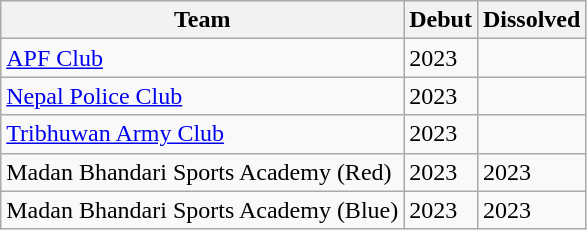<table class="wikitable">
<tr>
<th>Team</th>
<th>Debut</th>
<th>Dissolved</th>
</tr>
<tr>
<td><a href='#'>APF Club</a></td>
<td>2023</td>
<td></td>
</tr>
<tr>
<td><a href='#'>Nepal Police Club</a></td>
<td>2023</td>
<td></td>
</tr>
<tr>
<td><a href='#'>Tribhuwan Army Club</a></td>
<td>2023</td>
<td></td>
</tr>
<tr>
<td>Madan Bhandari Sports Academy (Red)</td>
<td>2023</td>
<td>2023</td>
</tr>
<tr>
<td>Madan Bhandari Sports Academy (Blue)</td>
<td>2023</td>
<td>2023</td>
</tr>
</table>
